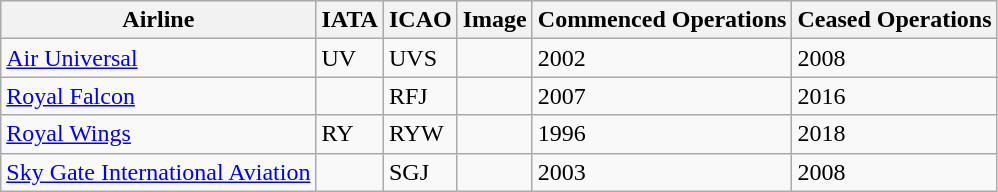<table class="wikitable sortable">
<tr valign="middle">
<th>Airline</th>
<th>IATA</th>
<th>ICAO</th>
<th>Image</th>
<th>Commenced Operations</th>
<th>Ceased Operations</th>
</tr>
<tr>
<td><a href='#'>Air Universal</a></td>
<td>UV</td>
<td>UVS</td>
<td></td>
<td>2002</td>
<td>2008</td>
</tr>
<tr>
<td><a href='#'>Royal Falcon</a></td>
<td></td>
<td>RFJ</td>
<td></td>
<td>2007</td>
<td>2016</td>
</tr>
<tr>
<td><a href='#'>Royal Wings</a></td>
<td>RY</td>
<td>RYW</td>
<td></td>
<td>1996</td>
<td>2018</td>
</tr>
<tr>
<td><a href='#'>Sky Gate International Aviation </a></td>
<td></td>
<td>SGJ</td>
<td></td>
<td>2003</td>
<td>2008</td>
</tr>
</table>
